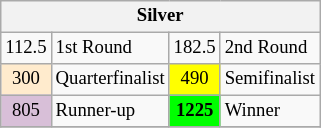<table class="wikitable" style="font-size:78%;">
<tr>
<th colspan=4 style="background:#f2f2f2;">Silver</th>
</tr>
<tr>
<td align="center">112.5</td>
<td>1st Round</td>
<td align="center">182.5</td>
<td>2nd Round</td>
</tr>
<tr>
<td align="center" style="background:#ffebcd;">300</td>
<td>Quarterfinalist</td>
<td align="center" style="background:#ffff00;">490</td>
<td>Semifinalist</td>
</tr>
<tr>
<td align="center" style="background:#D8BFD8;">805</td>
<td>Runner-up</td>
<td align="center" style="background:#00ff00;font-weight:bold;">1225</td>
<td>Winner</td>
</tr>
<tr>
</tr>
</table>
